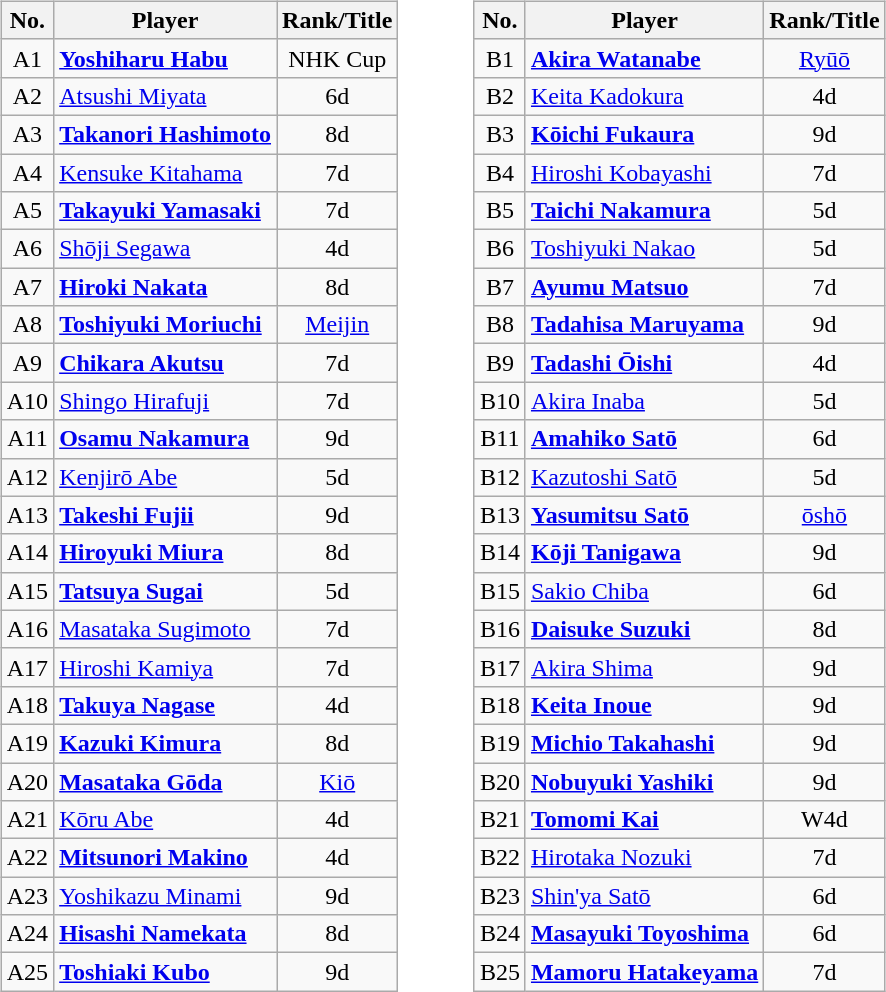<table ->
<tr>
<td style="padding-right: 1em"><br><table class="wikitable" border="1"|Block A>
<tr>
<th>No.</th>
<th>Player</th>
<th>Rank/Title</th>
</tr>
<tr>
<td align=center>A1</td>
<td><strong><a href='#'>Yoshiharu Habu</a></strong></td>
<td align=center>NHK Cup</td>
</tr>
<tr>
<td align=center>A2</td>
<td><a href='#'>Atsushi Miyata</a></td>
<td align=center>6d</td>
</tr>
<tr>
<td align=center>A3</td>
<td><strong><a href='#'>Takanori Hashimoto</a></strong></td>
<td align=center>8d</td>
</tr>
<tr>
<td align=center>A4</td>
<td><a href='#'>Kensuke Kitahama</a></td>
<td align=center>7d</td>
</tr>
<tr>
<td align=center>A5</td>
<td><strong><a href='#'>Takayuki Yamasaki</a></strong></td>
<td align=center>7d</td>
</tr>
<tr>
<td align=center>A6</td>
<td><a href='#'>Shōji Segawa</a></td>
<td align=center>4d</td>
</tr>
<tr>
<td align=center>A7</td>
<td><strong><a href='#'>Hiroki Nakata</a></strong></td>
<td align=center>8d</td>
</tr>
<tr>
<td align=center>A8</td>
<td><strong><a href='#'>Toshiyuki Moriuchi</a></strong></td>
<td align=center><a href='#'>Meijin</a></td>
</tr>
<tr>
<td align=center>A9</td>
<td><strong><a href='#'>Chikara Akutsu</a></strong></td>
<td align=center>7d</td>
</tr>
<tr>
<td align=center>A10</td>
<td><a href='#'>Shingo Hirafuji</a></td>
<td align=center>7d</td>
</tr>
<tr>
<td align=center>A11</td>
<td><strong><a href='#'>Osamu Nakamura</a></strong></td>
<td align=center>9d</td>
</tr>
<tr>
<td align=center>A12</td>
<td><a href='#'>Kenjirō Abe</a></td>
<td align=center>5d</td>
</tr>
<tr>
<td align=center>A13</td>
<td><strong><a href='#'>Takeshi Fujii</a></strong></td>
<td align=center>9d</td>
</tr>
<tr>
<td align=center>A14</td>
<td><strong><a href='#'>Hiroyuki Miura</a></strong></td>
<td align=center>8d</td>
</tr>
<tr>
<td align=center>A15</td>
<td><strong><a href='#'>Tatsuya Sugai</a></strong></td>
<td align=center>5d</td>
</tr>
<tr>
<td align=center>A16</td>
<td><a href='#'>Masataka Sugimoto</a></td>
<td align=center>7d</td>
</tr>
<tr>
<td align=center>A17</td>
<td><a href='#'>Hiroshi Kamiya</a></td>
<td align=center>7d</td>
</tr>
<tr>
<td align=center>A18</td>
<td><strong><a href='#'>Takuya Nagase</a></strong></td>
<td align=center>4d</td>
</tr>
<tr>
<td align=center>A19</td>
<td><strong><a href='#'>Kazuki Kimura</a></strong></td>
<td align=center>8d</td>
</tr>
<tr>
<td align=center>A20</td>
<td><strong><a href='#'>Masataka Gōda</a></strong></td>
<td align=center><a href='#'>Kiō</a></td>
</tr>
<tr>
<td align=center>A21</td>
<td><a href='#'>Kōru Abe</a></td>
<td align=center>4d</td>
</tr>
<tr>
<td align=center>A22</td>
<td><strong><a href='#'>Mitsunori Makino</a></strong></td>
<td align=center>4d</td>
</tr>
<tr>
<td align=center>A23</td>
<td><a href='#'>Yoshikazu Minami</a></td>
<td align=center>9d</td>
</tr>
<tr>
<td align=center>A24</td>
<td><strong><a href='#'>Hisashi Namekata</a></strong></td>
<td align=center>8d</td>
</tr>
<tr>
<td align=center>A25</td>
<td><strong><a href='#'>Toshiaki Kubo</a></strong></td>
<td align=center>9d</td>
</tr>
</table>
</td>
<td style="padding-left: 1em; vertical-align:top"><br><table class="wikitable" border="1"| Block B>
<tr>
<th>No.</th>
<th>Player</th>
<th>Rank/Title</th>
</tr>
<tr>
<td align=center>B1</td>
<td><strong><a href='#'>Akira Watanabe</a></strong></td>
<td align=center><a href='#'>Ryūō</a></td>
</tr>
<tr>
<td align=center>B2</td>
<td><a href='#'>Keita Kadokura</a></td>
<td align=center>4d</td>
</tr>
<tr>
<td align=center>B3</td>
<td><strong><a href='#'>Kōichi Fukaura</a></strong></td>
<td align=center>9d</td>
</tr>
<tr>
<td align=center>B4</td>
<td><a href='#'>Hiroshi Kobayashi</a></td>
<td align=center>7d</td>
</tr>
<tr>
<td align=center>B5</td>
<td><strong><a href='#'>Taichi Nakamura</a></strong></td>
<td align=center>5d</td>
</tr>
<tr>
<td align=center>B6</td>
<td><a href='#'>Toshiyuki Nakao</a></td>
<td align=center>5d</td>
</tr>
<tr>
<td align=center>B7</td>
<td><strong><a href='#'>Ayumu Matsuo</a></strong></td>
<td align=center>7d</td>
</tr>
<tr>
<td align=center>B8</td>
<td><strong><a href='#'>Tadahisa Maruyama</a></strong></td>
<td align=center>9d</td>
</tr>
<tr>
<td align=center>B9</td>
<td><strong><a href='#'>Tadashi Ōishi</a></strong></td>
<td align=center>4d</td>
</tr>
<tr>
<td align=center>B10</td>
<td><a href='#'>Akira Inaba</a></td>
<td align=center>5d</td>
</tr>
<tr>
<td align=center>B11</td>
<td><strong><a href='#'>Amahiko Satō</a></strong></td>
<td align=center>6d</td>
</tr>
<tr>
<td align=center>B12</td>
<td><a href='#'>Kazutoshi Satō</a></td>
<td align=center>5d</td>
</tr>
<tr>
<td align=center>B13</td>
<td><strong><a href='#'>Yasumitsu Satō</a></strong></td>
<td align=center><a href='#'>ōshō</a></td>
</tr>
<tr>
<td align=center>B14</td>
<td><strong><a href='#'>Kōji Tanigawa</a></strong></td>
<td align=center>9d</td>
</tr>
<tr>
<td align=center>B15</td>
<td><a href='#'>Sakio Chiba</a></td>
<td align=center>6d</td>
</tr>
<tr>
<td align=center>B16</td>
<td><strong><a href='#'>Daisuke Suzuki</a></strong></td>
<td align=center>8d</td>
</tr>
<tr>
<td align=center>B17</td>
<td><a href='#'>Akira Shima</a></td>
<td align=center>9d</td>
</tr>
<tr>
<td align=center>B18</td>
<td><strong><a href='#'>Keita Inoue</a></strong></td>
<td align=center>9d</td>
</tr>
<tr>
<td align=center>B19</td>
<td><strong><a href='#'>Michio Takahashi</a></strong></td>
<td align=center>9d</td>
</tr>
<tr>
<td align=center>B20</td>
<td><strong><a href='#'>Nobuyuki Yashiki</a></strong></td>
<td align=center>9d</td>
</tr>
<tr>
<td align=center>B21</td>
<td><strong><a href='#'>Tomomi Kai</a></strong></td>
<td align=center>W4d</td>
</tr>
<tr>
<td align=center>B22</td>
<td><a href='#'>Hirotaka Nozuki</a></td>
<td align=center>7d</td>
</tr>
<tr>
<td align=center>B23</td>
<td><a href='#'>Shin'ya Satō</a></td>
<td align=center>6d</td>
</tr>
<tr>
<td align=center>B24</td>
<td><strong><a href='#'>Masayuki Toyoshima</a></strong></td>
<td align=center>6d</td>
</tr>
<tr>
<td align=center>B25</td>
<td><strong><a href='#'>Mamoru Hatakeyama</a></strong></td>
<td align=center>7d</td>
</tr>
</table>
</td>
</tr>
</table>
